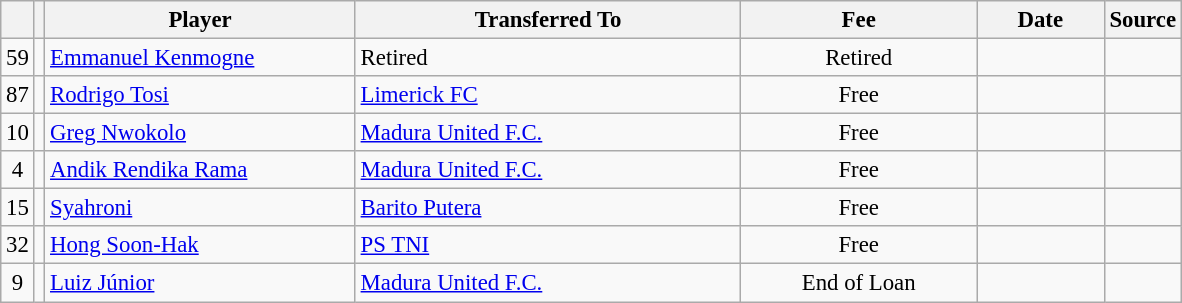<table class="wikitable plainrowheaders sortable" style="font-size:95%">
<tr>
<th></th>
<th></th>
<th scope=col style="width:200px;"><strong>Player</strong></th>
<th scope=col style="width:250px;"><strong>Transferred To</strong></th>
<th scope=col style="width:150px;"><strong>Fee</strong></th>
<th scope=col style="width:78px;"><strong>Date</strong></th>
<th><strong>Source</strong></th>
</tr>
<tr>
<td align=center>59</td>
<td align=center></td>
<td> <a href='#'>Emmanuel Kenmogne</a></td>
<td>Retired</td>
<td align=center>Retired</td>
<td align=center></td>
<td align=center></td>
</tr>
<tr>
<td align=center>87</td>
<td align=center></td>
<td> <a href='#'>Rodrigo Tosi</a></td>
<td> <a href='#'>Limerick FC</a></td>
<td align=center>Free</td>
<td align=center></td>
<td align=center></td>
</tr>
<tr>
<td align=center>10</td>
<td align=center></td>
<td> <a href='#'>Greg Nwokolo</a></td>
<td> <a href='#'>Madura United F.C.</a></td>
<td align=center>Free</td>
<td align=center></td>
<td align=center></td>
</tr>
<tr>
<td align=center>4</td>
<td align=center></td>
<td> <a href='#'>Andik Rendika Rama</a></td>
<td> <a href='#'>Madura United F.C.</a></td>
<td align=center>Free</td>
<td align=center></td>
<td align=center></td>
</tr>
<tr>
<td align=center>15</td>
<td align=center></td>
<td> <a href='#'>Syahroni</a></td>
<td> <a href='#'>Barito Putera</a></td>
<td align=center>Free</td>
<td align=center></td>
<td align=center></td>
</tr>
<tr>
<td align=center>32</td>
<td align=center></td>
<td> <a href='#'>Hong Soon-Hak</a></td>
<td> <a href='#'>PS TNI</a></td>
<td align=center>Free</td>
<td align=center></td>
<td align=center></td>
</tr>
<tr>
<td align=center>9</td>
<td align=center></td>
<td> <a href='#'>Luiz Júnior</a></td>
<td> <a href='#'>Madura United F.C.</a></td>
<td align=center>End of Loan</td>
<td align=center></td>
<td align=center></td>
</tr>
</table>
